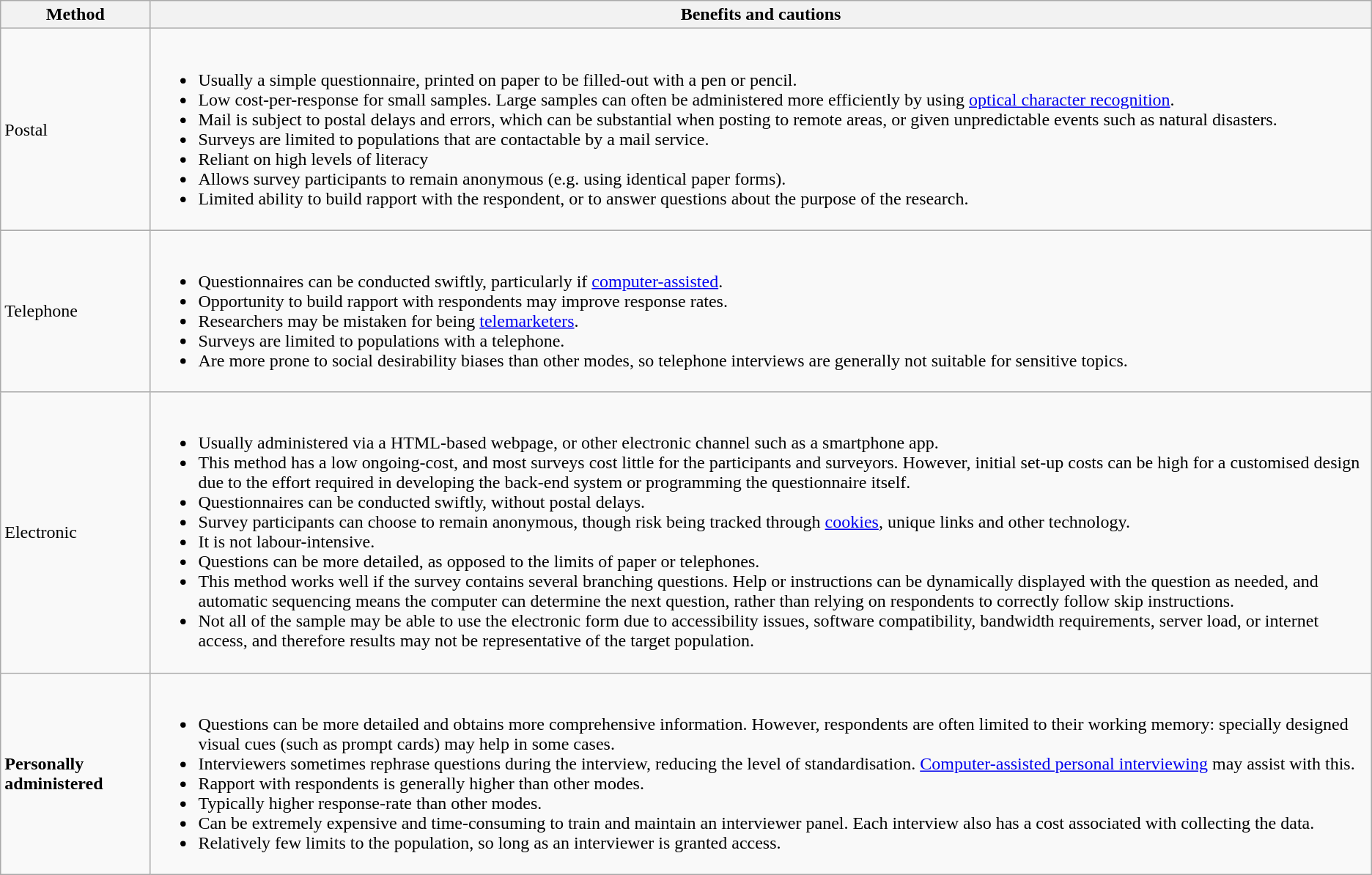<table class="wikitable" |>
<tr>
<th>Method</th>
<th>Benefits and cautions</th>
</tr>
<tr>
<td>Postal</td>
<td><br><ul><li>Usually a simple questionnaire, printed on paper to be filled-out with a pen or pencil.</li><li>Low cost-per-response for small samples. Large samples can often be administered more efficiently by using <a href='#'>optical character recognition</a>.</li><li>Mail is subject to postal delays and errors, which can be substantial when posting to remote areas, or given unpredictable events such as natural disasters.</li><li>Surveys are limited to populations that are contactable by a mail service.</li><li>Reliant on high levels of literacy</li><li>Allows survey participants to remain anonymous (e.g. using identical paper forms).</li><li>Limited ability to build rapport with the respondent, or to answer questions about the purpose of the research.</li></ul></td>
</tr>
<tr>
<td>Telephone</td>
<td><br><ul><li>Questionnaires can be conducted swiftly, particularly if <a href='#'>computer-assisted</a>.</li><li>Opportunity to build rapport with respondents may improve response rates.</li><li>Researchers may be mistaken for being <a href='#'>telemarketers</a>.</li><li>Surveys are limited to populations with a telephone.</li><li>Are more prone to social desirability biases than other modes, so telephone interviews are generally not suitable for sensitive topics.</li></ul></td>
</tr>
<tr>
<td>Electronic</td>
<td><br><ul><li>Usually administered via a HTML-based webpage, or other electronic channel such as a smartphone app.</li><li>This method has a low ongoing-cost, and most surveys cost little for the participants and surveyors. However, initial set-up costs can be high for a customised design due to the effort required in developing the back-end system or programming the questionnaire itself.</li><li>Questionnaires can be conducted swiftly, without postal delays.</li><li>Survey participants can choose to remain anonymous, though risk being tracked through <a href='#'>cookies</a>, unique links and other technology.</li><li>It is not labour-intensive.</li><li>Questions can be more detailed, as opposed to the limits of paper or telephones.</li><li>This method works well if the survey contains several branching questions. Help or instructions can be dynamically displayed with the question as needed, and automatic sequencing means the computer can determine the next question, rather than relying on respondents to correctly follow skip instructions.</li><li>Not all of the sample may be able to use the electronic form due to accessibility issues, software compatibility, bandwidth requirements, server load, or internet access, and therefore results may not be representative of the target population.</li></ul></td>
</tr>
<tr>
<td><strong>Personally administered</strong></td>
<td><br><ul><li>Questions can be more detailed and obtains more comprehensive information. However, respondents are often limited to their working memory: specially designed visual cues (such as prompt cards) may help in some cases.</li><li>Interviewers sometimes rephrase questions during the interview, reducing the level of standardisation. <a href='#'>Computer-assisted personal interviewing</a> may assist with this.</li><li>Rapport with respondents is generally higher than other modes.</li><li>Typically higher response-rate than other modes.</li><li>Can be extremely expensive and time-consuming to train and maintain an interviewer panel. Each interview also has a cost associated with collecting the data.</li><li>Relatively few limits to the population, so long as an interviewer is granted access.</li></ul></td>
</tr>
</table>
